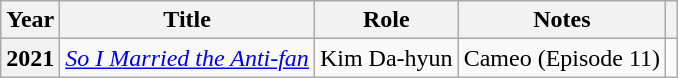<table class="wikitable plainrowheaders">
<tr>
<th scope="col">Year</th>
<th scope="col">Title</th>
<th scope="col">Role</th>
<th scope="col">Notes</th>
<th scope="col"></th>
</tr>
<tr>
<th scope="row">2021</th>
<td><em><a href='#'>So I Married the Anti-fan</a></em></td>
<td>Kim Da-hyun</td>
<td>Cameo  (Episode 11)</td>
<td style="text-align:center"></td>
</tr>
</table>
